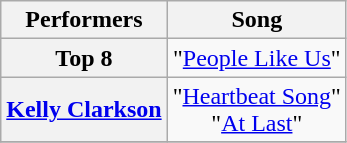<table class="wikitable unsortable" style="text-align:center;">
<tr>
<th scope="col">Performers</th>
<th scope="col">Song</th>
</tr>
<tr>
<th scope="row">Top 8</th>
<td>"<a href='#'>People Like Us</a>"</td>
</tr>
<tr>
<th scope="row"><a href='#'>Kelly Clarkson</a></th>
<td>"<a href='#'>Heartbeat Song</a>"<br>"<a href='#'>At Last</a>"</td>
</tr>
<tr>
</tr>
</table>
